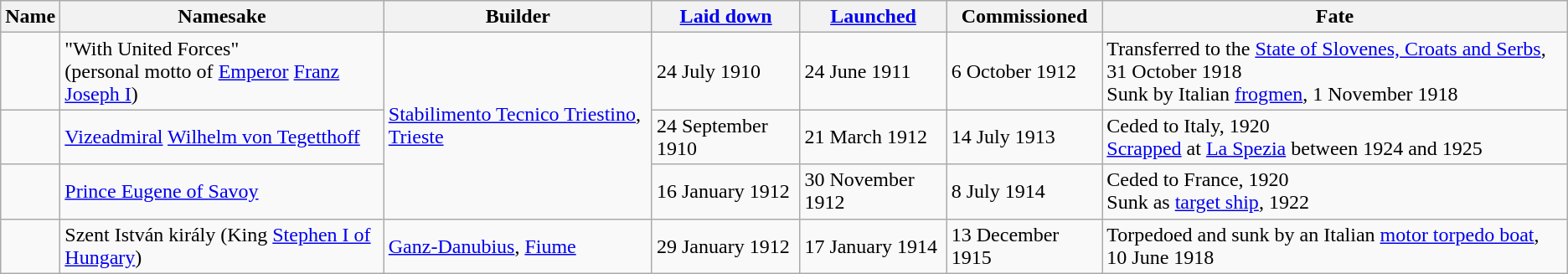<table class="wikitable plainrowheaders">
<tr>
<th scope="col">Name</th>
<th scope="col">Namesake</th>
<th scope="col">Builder</th>
<th scope="col"><a href='#'>Laid down</a></th>
<th scope="col"><a href='#'>Launched</a></th>
<th scope="col">Commissioned</th>
<th scope="col">Fate</th>
</tr>
<tr>
<td></td>
<td>"With United Forces"<br>(personal motto of <a href='#'>Emperor</a> <a href='#'>Franz Joseph I</a>)</td>
<td rowspan=3><a href='#'>Stabilimento Tecnico Triestino</a>, <a href='#'>Trieste</a></td>
<td>24 July 1910</td>
<td>24 June 1911</td>
<td>6 October 1912</td>
<td>Transferred to the <a href='#'>State of Slovenes, Croats and Serbs</a>, 31 October 1918<br>Sunk by Italian <a href='#'>frogmen</a>, 1 November 1918</td>
</tr>
<tr>
<td></td>
<td><a href='#'>Vizeadmiral</a> <a href='#'>Wilhelm von Tegetthoff</a></td>
<td>24 September 1910</td>
<td>21 March 1912</td>
<td>14 July 1913</td>
<td>Ceded to Italy, 1920<br><a href='#'>Scrapped</a> at <a href='#'>La Spezia</a> between 1924 and 1925</td>
</tr>
<tr>
<td></td>
<td><a href='#'>Prince Eugene of Savoy</a></td>
<td>16 January 1912</td>
<td>30 November 1912</td>
<td>8 July 1914</td>
<td>Ceded to France, 1920<br>Sunk as <a href='#'>target ship</a>, 1922</td>
</tr>
<tr>
<td></td>
<td>Szent István király (King <a href='#'>Stephen&nbsp;I of Hungary</a>)</td>
<td><a href='#'>Ganz-Danubius</a>, <a href='#'>Fiume</a></td>
<td>29 January 1912</td>
<td>17 January 1914</td>
<td>13 December 1915</td>
<td>Torpedoed and sunk by an Italian <a href='#'>motor torpedo boat</a>, 10 June 1918</td>
</tr>
</table>
